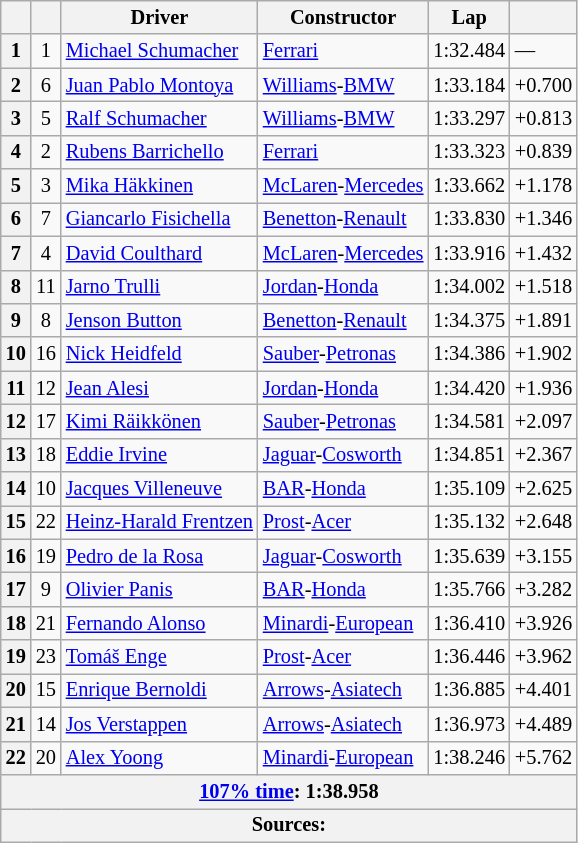<table class="wikitable sortable" style="font-size: 85%;">
<tr>
<th scope="col"></th>
<th scope="col"></th>
<th scope="col">Driver</th>
<th scope="col">Constructor</th>
<th scope="col">Lap</th>
<th scope="col"></th>
</tr>
<tr>
<th scope="row">1</th>
<td align="center">1</td>
<td data-sort-value="SCHM"> <a href='#'>Michael Schumacher</a></td>
<td><a href='#'>Ferrari</a></td>
<td>1:32.484</td>
<td>—</td>
</tr>
<tr>
<th scope="row">2</th>
<td align="center">6</td>
<td data-sort-value="MON"> <a href='#'>Juan Pablo Montoya</a></td>
<td><a href='#'>Williams</a>-<a href='#'>BMW</a></td>
<td>1:33.184</td>
<td>+0.700</td>
</tr>
<tr>
<th scope="row">3</th>
<td align="center">5</td>
<td data-sort-value="SCHR"> <a href='#'>Ralf Schumacher</a></td>
<td><a href='#'>Williams</a>-<a href='#'>BMW</a></td>
<td>1:33.297</td>
<td>+0.813</td>
</tr>
<tr>
<th scope="row">4</th>
<td align="center">2</td>
<td data-sort-value="BAR"> <a href='#'>Rubens Barrichello</a></td>
<td><a href='#'>Ferrari</a></td>
<td>1:33.323</td>
<td>+0.839</td>
</tr>
<tr>
<th scope="row">5</th>
<td align="center">3</td>
<td data-sort-value="HAK"> <a href='#'>Mika Häkkinen</a></td>
<td><a href='#'>McLaren</a>-<a href='#'>Mercedes</a></td>
<td>1:33.662</td>
<td>+1.178</td>
</tr>
<tr>
<th scope="row">6</th>
<td align="center">7</td>
<td data-sort-value="FIS"> <a href='#'>Giancarlo Fisichella</a></td>
<td><a href='#'>Benetton</a>-<a href='#'>Renault</a></td>
<td>1:33.830</td>
<td>+1.346</td>
</tr>
<tr>
<th scope="row">7</th>
<td align="center">4</td>
<td data-sort-value="COU"> <a href='#'>David Coulthard</a></td>
<td><a href='#'>McLaren</a>-<a href='#'>Mercedes</a></td>
<td>1:33.916</td>
<td>+1.432</td>
</tr>
<tr>
<th scope="row">8</th>
<td align="center">11</td>
<td data-sort-value="TRU"> <a href='#'>Jarno Trulli</a></td>
<td><a href='#'>Jordan</a>-<a href='#'>Honda</a></td>
<td>1:34.002</td>
<td>+1.518</td>
</tr>
<tr>
<th scope="row">9</th>
<td align="center">8</td>
<td data-sort-value="BUT"> <a href='#'>Jenson Button</a></td>
<td><a href='#'>Benetton</a>-<a href='#'>Renault</a></td>
<td>1:34.375</td>
<td>+1.891</td>
</tr>
<tr>
<th scope="row">10</th>
<td align="center">16</td>
<td data-sort-value="HEI"> <a href='#'>Nick Heidfeld</a></td>
<td><a href='#'>Sauber</a>-<a href='#'>Petronas</a></td>
<td>1:34.386</td>
<td>+1.902</td>
</tr>
<tr>
<th scope="row">11</th>
<td align="center">12</td>
<td data-sort-value="ALE"> <a href='#'>Jean Alesi</a></td>
<td><a href='#'>Jordan</a>-<a href='#'>Honda</a></td>
<td>1:34.420</td>
<td>+1.936</td>
</tr>
<tr>
<th scope="row">12</th>
<td align="center">17</td>
<td data-sort-value="RAI"> <a href='#'>Kimi Räikkönen</a></td>
<td><a href='#'>Sauber</a>-<a href='#'>Petronas</a></td>
<td>1:34.581</td>
<td>+2.097</td>
</tr>
<tr>
<th scope="row">13</th>
<td align="center">18</td>
<td data-sort-value="IRV"> <a href='#'>Eddie Irvine</a></td>
<td><a href='#'>Jaguar</a>-<a href='#'>Cosworth</a></td>
<td>1:34.851</td>
<td>+2.367</td>
</tr>
<tr>
<th scope="row">14</th>
<td align="center">10</td>
<td data-sort-value="VIL"> <a href='#'>Jacques Villeneuve</a></td>
<td><a href='#'>BAR</a>-<a href='#'>Honda</a></td>
<td>1:35.109</td>
<td>+2.625</td>
</tr>
<tr>
<th scope="row">15</th>
<td align="center">22</td>
<td data-sort-value="FRE"> <a href='#'>Heinz-Harald Frentzen</a></td>
<td><a href='#'>Prost</a>-<a href='#'>Acer</a></td>
<td>1:35.132</td>
<td>+2.648</td>
</tr>
<tr>
<th scope="row">16</th>
<td align="center">19</td>
<td data-sort-value="DEL"> <a href='#'>Pedro de la Rosa</a></td>
<td><a href='#'>Jaguar</a>-<a href='#'>Cosworth</a></td>
<td>1:35.639</td>
<td>+3.155</td>
</tr>
<tr>
<th scope="row">17</th>
<td align="center">9</td>
<td data-sort-value="PAN"> <a href='#'>Olivier Panis</a></td>
<td><a href='#'>BAR</a>-<a href='#'>Honda</a></td>
<td>1:35.766</td>
<td>+3.282</td>
</tr>
<tr>
<th scope="row">18</th>
<td align="center">21</td>
<td data-sort-value="ALO"> <a href='#'>Fernando Alonso</a></td>
<td><a href='#'>Minardi</a>-<a href='#'>European</a></td>
<td>1:36.410</td>
<td>+3.926</td>
</tr>
<tr>
<th scope="row">19</th>
<td align="center">23</td>
<td data-sort-value="ENG"> <a href='#'>Tomáš Enge</a></td>
<td><a href='#'>Prost</a>-<a href='#'>Acer</a></td>
<td>1:36.446</td>
<td>+3.962</td>
</tr>
<tr>
<th scope="row">20</th>
<td align="center">15</td>
<td data-sort-value="BER"> <a href='#'>Enrique Bernoldi</a></td>
<td><a href='#'>Arrows</a>-<a href='#'>Asiatech</a></td>
<td>1:36.885</td>
<td>+4.401</td>
</tr>
<tr>
<th scope="row">21</th>
<td align="center">14</td>
<td data-sort-value="VER"> <a href='#'>Jos Verstappen</a></td>
<td><a href='#'>Arrows</a>-<a href='#'>Asiatech</a></td>
<td>1:36.973</td>
<td>+4.489</td>
</tr>
<tr>
<th scope="row">22</th>
<td align="center">20</td>
<td data-sort-value="YOO"> <a href='#'>Alex Yoong</a></td>
<td><a href='#'>Minardi</a>-<a href='#'>European</a></td>
<td>1:38.246</td>
<td>+5.762</td>
</tr>
<tr class="sortbottom">
<th colspan="6"><a href='#'>107% time</a>: 1:38.958</th>
</tr>
<tr class="sortbottom">
<th colspan="6">Sources:</th>
</tr>
</table>
